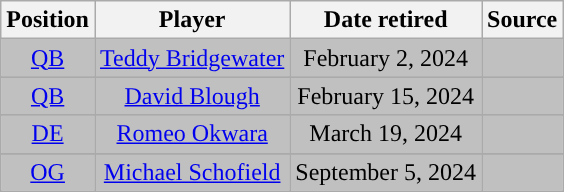<table class="wikitable" style="text-align:center">
<tr>
<th>Position</th>
<th>Player</th>
<th>Date retired</th>
<th>Source</th>
</tr>
<tr bgcolor=silver>
<td><a href='#'>QB</a></td>
<td><a href='#'>Teddy Bridgewater</a></td>
<td>February 2, 2024</td>
<td></td>
</tr>
<tr>
</tr>
<tr bgcolor=silver>
<td><a href='#'>QB</a></td>
<td><a href='#'>David Blough</a></td>
<td>February 15, 2024</td>
<td></td>
</tr>
<tr>
</tr>
<tr bgcolor=silver>
<td><a href='#'>DE</a></td>
<td><a href='#'>Romeo Okwara</a></td>
<td>March 19, 2024</td>
<td></td>
</tr>
<tr>
</tr>
<tr bgcolor=silver>
<td><a href='#'>OG</a></td>
<td><a href='#'>Michael Schofield</a></td>
<td>September 5, 2024</td>
<td></td>
</tr>
</table>
